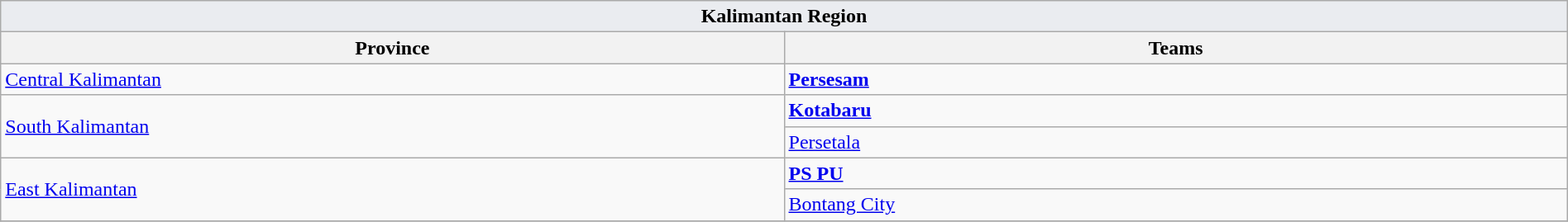<table class="wikitable sortable" style="width:100%;">
<tr>
<th colspan=2 style="background-color:#eaecf0;text-align:center;"><strong>Kalimantan Region</strong></th>
</tr>
<tr>
<th style="width:50%;">Province</th>
<th style="width:50%;">Teams</th>
</tr>
<tr>
<td> <a href='#'>Central Kalimantan</a></td>
<td><strong><a href='#'>Persesam</a></strong></td>
</tr>
<tr>
<td rowspan=2> <a href='#'>South Kalimantan</a></td>
<td><strong><a href='#'>Kotabaru</a></strong></td>
</tr>
<tr>
<td><a href='#'>Persetala</a></td>
</tr>
<tr>
<td rowspan=2> <a href='#'>East Kalimantan</a></td>
<td><strong><a href='#'>PS PU</a></strong></td>
</tr>
<tr>
<td><a href='#'>Bontang City</a></td>
</tr>
<tr>
</tr>
</table>
